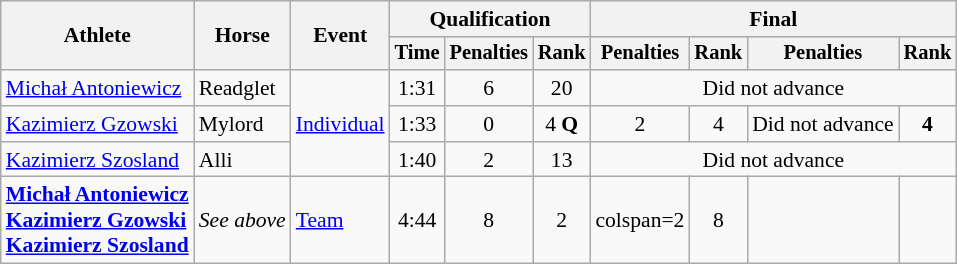<table class="wikitable" style="font-size:90%">
<tr>
<th rowspan="2">Athlete</th>
<th rowspan="2">Horse</th>
<th rowspan="2">Event</th>
<th colspan="3">Qualification</th>
<th colspan="4">Final</th>
</tr>
<tr style="font-size:95%">
<th>Time</th>
<th>Penalties</th>
<th>Rank</th>
<th>Penalties</th>
<th>Rank</th>
<th>Penalties</th>
<th>Rank</th>
</tr>
<tr align=center>
<td align=left><a href='#'>Michał Antoniewicz</a></td>
<td align=left>Readglet</td>
<td align=left rowspan=3><a href='#'>Individual</a></td>
<td>1:31</td>
<td>6</td>
<td>20</td>
<td colspan=4>Did not advance</td>
</tr>
<tr align=center>
<td align=left><a href='#'>Kazimierz Gzowski</a></td>
<td align=left>Mylord</td>
<td>1:33</td>
<td>0</td>
<td>4 <strong>Q</strong></td>
<td>2</td>
<td>4</td>
<td colspan=1>Did not advance</td>
<td><strong>4</strong></td>
</tr>
<tr align=center>
<td align=left><a href='#'>Kazimierz Szosland</a></td>
<td align=left>Alli</td>
<td>1:40</td>
<td>2</td>
<td>13</td>
<td colspan=4>Did not advance</td>
</tr>
<tr align=center>
<td align=left><strong><a href='#'>Michał Antoniewicz</a><br><a href='#'>Kazimierz Gzowski</a><br><a href='#'>Kazimierz Szosland</a></strong></td>
<td align=left><em>See above</em></td>
<td align=left><a href='#'>Team</a></td>
<td>4:44</td>
<td>8</td>
<td>2</td>
<td>colspan=2 </td>
<td>8</td>
<td></td>
</tr>
</table>
